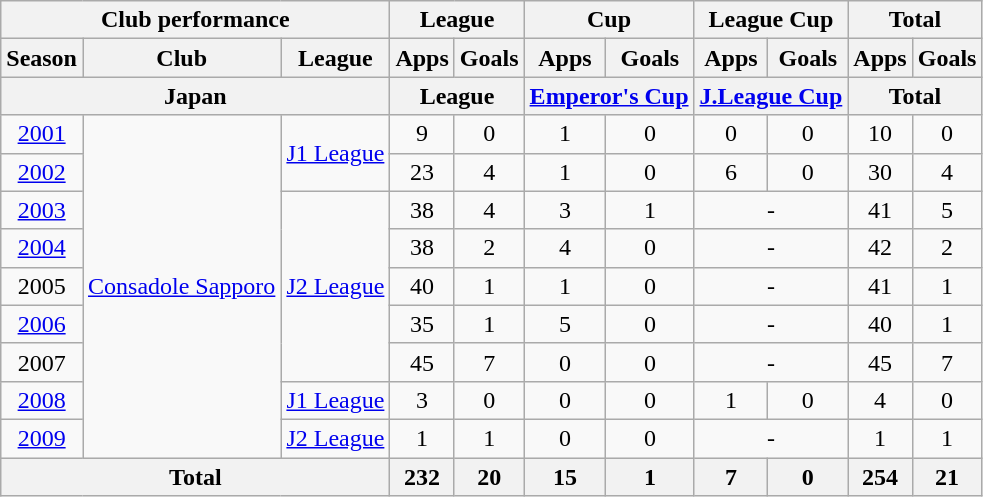<table class="wikitable" style="text-align:center;">
<tr>
<th colspan=3>Club performance</th>
<th colspan=2>League</th>
<th colspan=2>Cup</th>
<th colspan=2>League Cup</th>
<th colspan=2>Total</th>
</tr>
<tr>
<th>Season</th>
<th>Club</th>
<th>League</th>
<th>Apps</th>
<th>Goals</th>
<th>Apps</th>
<th>Goals</th>
<th>Apps</th>
<th>Goals</th>
<th>Apps</th>
<th>Goals</th>
</tr>
<tr>
<th colspan=3>Japan</th>
<th colspan=2>League</th>
<th colspan=2><a href='#'>Emperor's Cup</a></th>
<th colspan=2><a href='#'>J.League Cup</a></th>
<th colspan=2>Total</th>
</tr>
<tr>
<td><a href='#'>2001</a></td>
<td rowspan="9"><a href='#'>Consadole Sapporo</a></td>
<td rowspan="2"><a href='#'>J1 League</a></td>
<td>9</td>
<td>0</td>
<td>1</td>
<td>0</td>
<td>0</td>
<td>0</td>
<td>10</td>
<td>0</td>
</tr>
<tr>
<td><a href='#'>2002</a></td>
<td>23</td>
<td>4</td>
<td>1</td>
<td>0</td>
<td>6</td>
<td>0</td>
<td>30</td>
<td>4</td>
</tr>
<tr>
<td><a href='#'>2003</a></td>
<td rowspan="5"><a href='#'>J2 League</a></td>
<td>38</td>
<td>4</td>
<td>3</td>
<td>1</td>
<td colspan="2">-</td>
<td>41</td>
<td>5</td>
</tr>
<tr>
<td><a href='#'>2004</a></td>
<td>38</td>
<td>2</td>
<td>4</td>
<td>0</td>
<td colspan="2">-</td>
<td>42</td>
<td>2</td>
</tr>
<tr>
<td>2005</td>
<td>40</td>
<td>1</td>
<td>1</td>
<td>0</td>
<td colspan="2">-</td>
<td>41</td>
<td>1</td>
</tr>
<tr>
<td><a href='#'>2006</a></td>
<td>35</td>
<td>1</td>
<td>5</td>
<td>0</td>
<td colspan="2">-</td>
<td>40</td>
<td>1</td>
</tr>
<tr>
<td>2007</td>
<td>45</td>
<td>7</td>
<td>0</td>
<td>0</td>
<td colspan="2">-</td>
<td>45</td>
<td>7</td>
</tr>
<tr>
<td><a href='#'>2008</a></td>
<td><a href='#'>J1 League</a></td>
<td>3</td>
<td>0</td>
<td>0</td>
<td>0</td>
<td>1</td>
<td>0</td>
<td>4</td>
<td>0</td>
</tr>
<tr>
<td><a href='#'>2009</a></td>
<td><a href='#'>J2 League</a></td>
<td>1</td>
<td>1</td>
<td>0</td>
<td>0</td>
<td colspan="2">-</td>
<td>1</td>
<td>1</td>
</tr>
<tr>
<th colspan=3>Total</th>
<th>232</th>
<th>20</th>
<th>15</th>
<th>1</th>
<th>7</th>
<th>0</th>
<th>254</th>
<th>21</th>
</tr>
</table>
